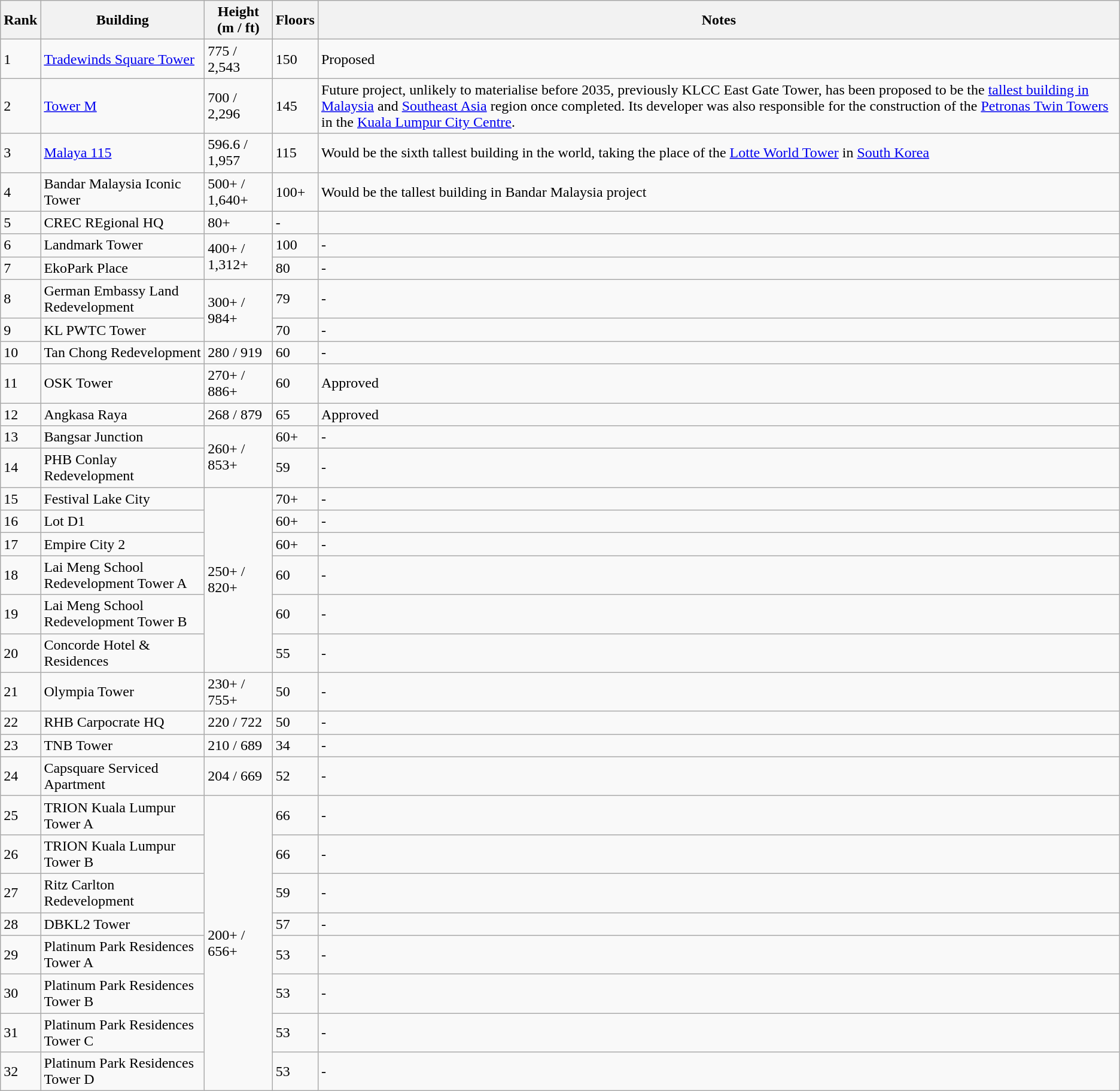<table class="wikitable sortable">
<tr>
<th>Rank</th>
<th>Building</th>
<th>Height (m / ft)</th>
<th>Floors</th>
<th>Notes</th>
</tr>
<tr>
<td>1</td>
<td><a href='#'>Tradewinds Square Tower</a></td>
<td>775 / 2,543</td>
<td>150</td>
<td>Proposed</td>
</tr>
<tr>
<td>2</td>
<td><a href='#'>Tower M</a></td>
<td>700 / 2,296</td>
<td>145</td>
<td>Future project, unlikely to materialise before 2035, previously KLCC East Gate Tower, has been proposed to be the <a href='#'>tallest building in Malaysia</a> and <a href='#'>Southeast Asia</a> region once completed. Its developer was also responsible for the construction of the <a href='#'>Petronas Twin Towers</a> in the <a href='#'>Kuala Lumpur City Centre</a>.</td>
</tr>
<tr>
<td>3</td>
<td><a href='#'>Malaya 115</a></td>
<td>596.6 / 1,957</td>
<td>115</td>
<td>Would be the sixth tallest building in the world, taking the place of the <a href='#'>Lotte World Tower</a> in <a href='#'>South Korea</a></td>
</tr>
<tr>
<td>4</td>
<td>Bandar Malaysia Iconic Tower</td>
<td>500+ / 1,640+</td>
<td>100+</td>
<td>Would be the tallest building in Bandar Malaysia project</td>
</tr>
<tr>
<td>5</td>
<td>CREC REgional HQ</td>
<td>80+</td>
<td>-</td>
</tr>
<tr>
<td>6</td>
<td>Landmark Tower</td>
<td rowspan="2">400+ / 1,312+</td>
<td>100</td>
<td>-</td>
</tr>
<tr>
<td>7</td>
<td>EkoPark Place</td>
<td>80</td>
<td>-</td>
</tr>
<tr>
<td>8</td>
<td>German Embassy Land Redevelopment</td>
<td rowspan="2">300+ / 984+</td>
<td>79</td>
<td>-</td>
</tr>
<tr>
<td>9</td>
<td>KL PWTC Tower</td>
<td>70</td>
<td>-</td>
</tr>
<tr>
<td>10</td>
<td>Tan Chong Redevelopment</td>
<td>280 / 919</td>
<td>60</td>
<td>-</td>
</tr>
<tr>
<td>11</td>
<td>OSK Tower</td>
<td>270+ / 886+</td>
<td>60</td>
<td>Approved</td>
</tr>
<tr>
<td>12</td>
<td>Angkasa Raya</td>
<td>268 / 879</td>
<td>65</td>
<td>Approved</td>
</tr>
<tr>
<td>13</td>
<td>Bangsar Junction</td>
<td rowspan="2">260+ / 853+</td>
<td>60+</td>
<td>-</td>
</tr>
<tr>
<td>14</td>
<td>PHB Conlay Redevelopment</td>
<td>59</td>
<td>-</td>
</tr>
<tr>
<td>15</td>
<td>Festival Lake City</td>
<td rowspan="6">250+ / 820+</td>
<td>70+</td>
<td>-</td>
</tr>
<tr>
<td>16</td>
<td>Lot D1</td>
<td>60+</td>
<td>-</td>
</tr>
<tr>
<td>17</td>
<td>Empire City 2</td>
<td>60+</td>
<td>-</td>
</tr>
<tr>
<td>18</td>
<td>Lai Meng School Redevelopment Tower A</td>
<td>60</td>
<td>-</td>
</tr>
<tr>
<td>19</td>
<td>Lai Meng School Redevelopment Tower B</td>
<td>60</td>
<td>-</td>
</tr>
<tr>
<td>20</td>
<td>Concorde Hotel & Residences</td>
<td>55</td>
<td>-</td>
</tr>
<tr>
<td>21</td>
<td>Olympia Tower</td>
<td>230+ / 755+</td>
<td>50</td>
<td>-</td>
</tr>
<tr>
<td>22</td>
<td>RHB Carpocrate HQ</td>
<td>220 / 722</td>
<td>50</td>
<td>-</td>
</tr>
<tr>
<td>23</td>
<td>TNB Tower</td>
<td>210 / 689</td>
<td>34</td>
<td>-</td>
</tr>
<tr>
<td>24</td>
<td>Capsquare Serviced Apartment</td>
<td>204 / 669</td>
<td>52</td>
<td>-</td>
</tr>
<tr>
<td>25</td>
<td>TRION Kuala Lumpur Tower A</td>
<td rowspan="8">200+ / 656+</td>
<td>66</td>
<td>-</td>
</tr>
<tr>
<td>26</td>
<td>TRION Kuala Lumpur Tower B</td>
<td>66</td>
<td>-</td>
</tr>
<tr>
<td>27</td>
<td>Ritz Carlton Redevelopment</td>
<td>59</td>
<td>-</td>
</tr>
<tr>
<td>28</td>
<td>DBKL2 Tower</td>
<td>57</td>
<td>-</td>
</tr>
<tr>
<td>29</td>
<td>Platinum Park Residences Tower A</td>
<td>53</td>
<td>-</td>
</tr>
<tr>
<td>30</td>
<td>Platinum Park Residences Tower B</td>
<td>53</td>
<td>-</td>
</tr>
<tr>
<td>31</td>
<td>Platinum Park Residences Tower C</td>
<td>53</td>
<td>-</td>
</tr>
<tr>
<td>32</td>
<td>Platinum Park Residences Tower D</td>
<td>53</td>
<td>-</td>
</tr>
</table>
